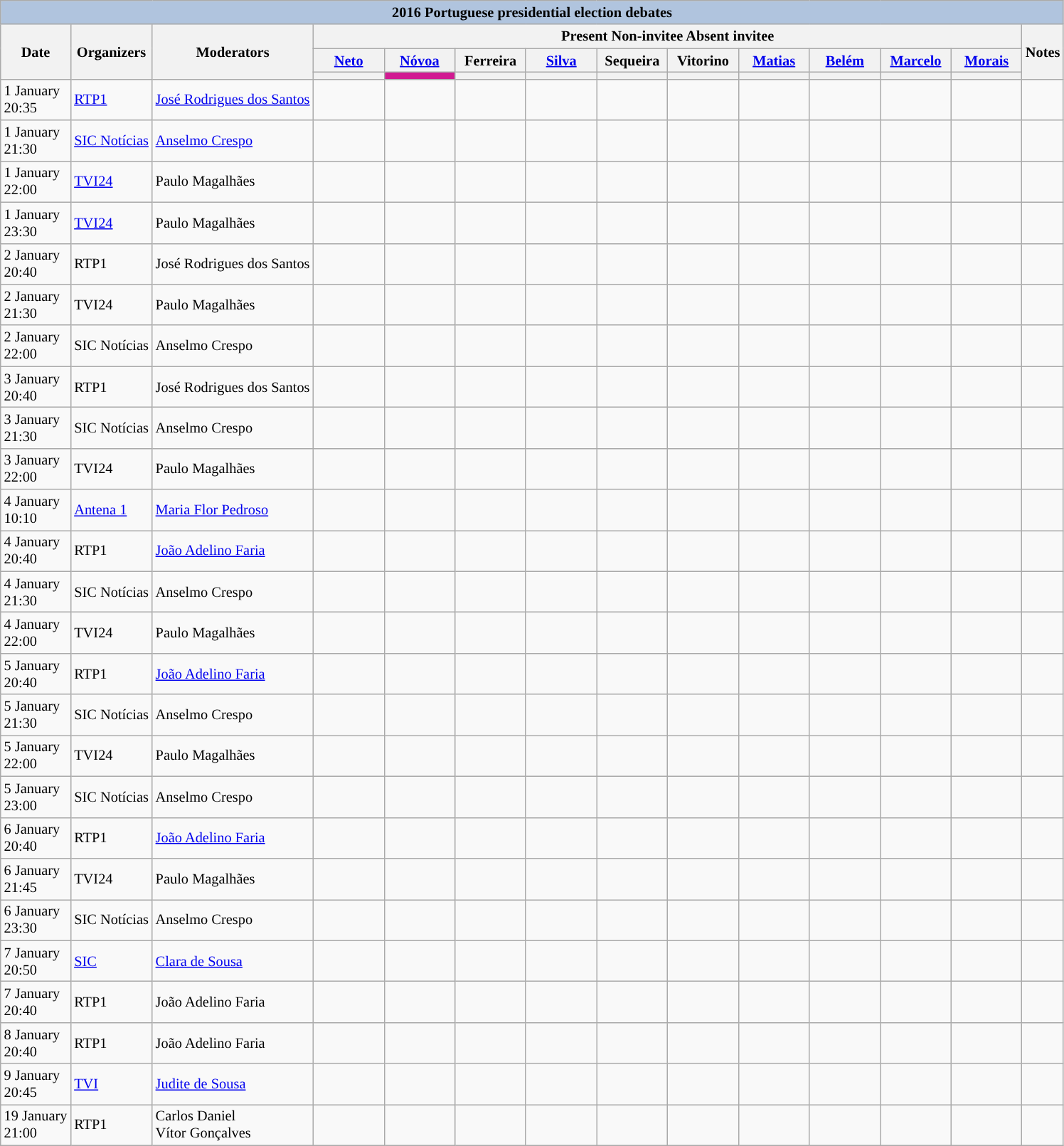<table class="wikitable collapsible" style="font-size:85%; text-align:center">
<tr>
<th style="background:#B0C4DE;" colspan="15">2016 Portuguese presidential election debates</th>
</tr>
<tr>
<th style="white-space:nowrap;" rowspan="3">Date</th>
<th rowspan="3">Organizers</th>
<th rowspan="3">Moderators</th>
<th scope="col" colspan="10"> Present  Non-invitee  Absent invitee</th>
<th rowspan="3">Notes</th>
</tr>
<tr>
<th scope="col" style="width:60px;"><a href='#'>Neto</a></th>
<th scope="col" style="width:60px;"><a href='#'>Nóvoa</a></th>
<th scope="col" style="width:60px;">Ferreira</th>
<th scope="col" style="width:60px;"><a href='#'>Silva</a></th>
<th scope="col" style="width:60px;">Sequeira</th>
<th scope="col" style="width:60px;">Vitorino</th>
<th scope="col" style="width:60px;"><a href='#'>Matias</a></th>
<th scope="col" style="width:60px;"><a href='#'>Belém</a></th>
<th scope="col" style="width:60px;"><a href='#'>Marcelo</a></th>
<th scope="col" style="width:60px;"><a href='#'>Morais</a></th>
</tr>
<tr>
<th style="background:"></th>
<th style="background:#d11a91;"></th>
<th style="background:"></th>
<th style="background:"></th>
<th style="background:"></th>
<th style="background:"></th>
<th style="background:"></th>
<th style="background:"></th>
<th style="background:"></th>
<th style="background:"></th>
</tr>
<tr>
<td style="white-space:nowrap;text-align:left;">1 January<br>20:35</td>
<td style="white-space:nowrap;text-align:left;"><a href='#'>RTP1</a></td>
<td style="white-space:nowrap;text-align:left;"><a href='#'>José Rodrigues dos Santos</a></td>
<td></td>
<td></td>
<td></td>
<td></td>
<td></td>
<td></td>
<td></td>
<td></td>
<td></td>
<td></td>
<td></td>
</tr>
<tr>
<td style="white-space:nowrap;text-align:left;">1 January<br>21:30</td>
<td style="white-space:nowrap;text-align:left;"><a href='#'>SIC Notícias</a></td>
<td style="white-space:nowrap;text-align:left;"><a href='#'>Anselmo Crespo</a></td>
<td></td>
<td></td>
<td></td>
<td></td>
<td></td>
<td></td>
<td></td>
<td></td>
<td></td>
<td></td>
<td></td>
</tr>
<tr>
<td style="white-space:nowrap;text-align:left;">1 January<br>22:00</td>
<td style="white-space:nowrap;text-align:left;"><a href='#'>TVI24</a></td>
<td style="white-space:nowrap;text-align:left;">Paulo Magalhães</td>
<td></td>
<td></td>
<td></td>
<td></td>
<td></td>
<td></td>
<td></td>
<td></td>
<td></td>
<td></td>
<td></td>
</tr>
<tr>
<td style="white-space:nowrap;text-align:left;">1 January<br>23:30</td>
<td style="white-space:nowrap;text-align:left;"><a href='#'>TVI24</a></td>
<td style="white-space:nowrap;text-align:left;">Paulo Magalhães</td>
<td></td>
<td></td>
<td></td>
<td></td>
<td></td>
<td></td>
<td></td>
<td></td>
<td></td>
<td></td>
<td></td>
</tr>
<tr>
<td style="white-space:nowrap;text-align:left;">2 January<br>20:40</td>
<td style="white-space:nowrap;text-align:left;">RTP1</td>
<td style="white-space:nowrap;text-align:left;">José Rodrigues dos Santos</td>
<td></td>
<td></td>
<td></td>
<td></td>
<td></td>
<td></td>
<td></td>
<td></td>
<td></td>
<td></td>
<td></td>
</tr>
<tr>
<td style="white-space:nowrap;text-align:left;">2 January<br>21:30</td>
<td style="white-space:nowrap;text-align:left;">TVI24</td>
<td style="white-space:nowrap;text-align:left;">Paulo Magalhães</td>
<td></td>
<td></td>
<td></td>
<td></td>
<td></td>
<td></td>
<td></td>
<td></td>
<td></td>
<td></td>
<td></td>
</tr>
<tr>
<td style="white-space:nowrap;text-align:left;">2 January<br>22:00</td>
<td style="white-space:nowrap;text-align:left;">SIC Notícias</td>
<td style="white-space:nowrap;text-align:left;">Anselmo Crespo</td>
<td></td>
<td></td>
<td></td>
<td></td>
<td></td>
<td></td>
<td></td>
<td></td>
<td></td>
<td></td>
<td></td>
</tr>
<tr>
<td style="white-space:nowrap;text-align:left;">3 January<br>20:40</td>
<td style="white-space:nowrap;text-align:left;">RTP1</td>
<td style="white-space:nowrap;text-align:left;">José Rodrigues dos Santos</td>
<td></td>
<td></td>
<td></td>
<td></td>
<td></td>
<td></td>
<td></td>
<td></td>
<td></td>
<td></td>
<td></td>
</tr>
<tr>
<td style="white-space:nowrap;text-align:left;">3 January<br>21:30</td>
<td style="white-space:nowrap;text-align:left;">SIC Notícias</td>
<td style="white-space:nowrap;text-align:left;">Anselmo Crespo</td>
<td></td>
<td></td>
<td></td>
<td></td>
<td></td>
<td></td>
<td></td>
<td></td>
<td></td>
<td></td>
<td></td>
</tr>
<tr>
<td style="white-space:nowrap;text-align:left;">3 January<br>22:00</td>
<td style="white-space:nowrap;text-align:left;">TVI24</td>
<td style="white-space:nowrap;text-align:left;">Paulo Magalhães</td>
<td></td>
<td></td>
<td></td>
<td></td>
<td></td>
<td></td>
<td></td>
<td></td>
<td></td>
<td></td>
<td></td>
</tr>
<tr>
<td style="white-space:nowrap;text-align:left;">4 January<br>10:10</td>
<td style="white-space:nowrap;text-align:left;"><a href='#'>Antena 1</a></td>
<td style="white-space:nowrap;text-align:left;"><a href='#'>Maria Flor Pedroso</a></td>
<td></td>
<td></td>
<td></td>
<td></td>
<td></td>
<td></td>
<td></td>
<td></td>
<td></td>
<td></td>
<td></td>
</tr>
<tr>
<td style="white-space:nowrap;text-align:left;">4 January<br>20:40</td>
<td style="white-space:nowrap;text-align:left;">RTP1</td>
<td style="white-space:nowrap;text-align:left;"><a href='#'>João Adelino Faria</a></td>
<td></td>
<td></td>
<td></td>
<td></td>
<td></td>
<td></td>
<td></td>
<td></td>
<td></td>
<td></td>
<td></td>
</tr>
<tr>
<td style="white-space:nowrap;text-align:left;">4 January<br>21:30</td>
<td style="white-space:nowrap;text-align:left;">SIC Notícias</td>
<td style="white-space:nowrap;text-align:left;">Anselmo Crespo</td>
<td></td>
<td></td>
<td></td>
<td></td>
<td></td>
<td></td>
<td></td>
<td></td>
<td></td>
<td></td>
<td></td>
</tr>
<tr>
<td style="white-space:nowrap;text-align:left;">4 January<br>22:00</td>
<td style="white-space:nowrap;text-align:left;">TVI24</td>
<td style="white-space:nowrap;text-align:left;">Paulo Magalhães</td>
<td></td>
<td></td>
<td></td>
<td></td>
<td></td>
<td></td>
<td></td>
<td></td>
<td></td>
<td></td>
<td></td>
</tr>
<tr>
<td style="white-space:nowrap;text-align:left;">5 January<br>20:40</td>
<td style="white-space:nowrap;text-align:left;">RTP1</td>
<td style="white-space:nowrap;text-align:left;"><a href='#'>João Adelino Faria</a></td>
<td></td>
<td></td>
<td></td>
<td></td>
<td></td>
<td></td>
<td></td>
<td></td>
<td></td>
<td></td>
<td></td>
</tr>
<tr>
<td style="white-space:nowrap;text-align:left;">5 January<br>21:30</td>
<td style="white-space:nowrap;text-align:left;">SIC Notícias</td>
<td style="white-space:nowrap;text-align:left;">Anselmo Crespo</td>
<td></td>
<td></td>
<td></td>
<td></td>
<td></td>
<td></td>
<td></td>
<td></td>
<td></td>
<td></td>
<td></td>
</tr>
<tr>
<td style="white-space:nowrap;text-align:left;">5 January<br>22:00</td>
<td style="white-space:nowrap;text-align:left;">TVI24</td>
<td style="white-space:nowrap;text-align:left;">Paulo Magalhães</td>
<td></td>
<td></td>
<td></td>
<td></td>
<td></td>
<td></td>
<td></td>
<td></td>
<td></td>
<td></td>
<td></td>
</tr>
<tr>
<td style="white-space:nowrap;text-align:left;">5 January<br>23:00</td>
<td style="white-space:nowrap;text-align:left;">SIC Notícias</td>
<td style="white-space:nowrap;text-align:left;">Anselmo Crespo</td>
<td></td>
<td></td>
<td></td>
<td></td>
<td></td>
<td></td>
<td></td>
<td></td>
<td></td>
<td></td>
<td></td>
</tr>
<tr>
<td style="white-space:nowrap;text-align:left;">6 January<br>20:40</td>
<td style="white-space:nowrap;text-align:left;">RTP1</td>
<td style="white-space:nowrap;text-align:left;"><a href='#'>João Adelino Faria</a></td>
<td></td>
<td></td>
<td></td>
<td></td>
<td></td>
<td></td>
<td></td>
<td></td>
<td></td>
<td></td>
<td></td>
</tr>
<tr>
<td style="white-space:nowrap;text-align:left;">6 January<br>21:45</td>
<td style="white-space:nowrap;text-align:left;">TVI24</td>
<td style="white-space:nowrap;text-align:left;">Paulo Magalhães</td>
<td></td>
<td></td>
<td></td>
<td></td>
<td></td>
<td></td>
<td></td>
<td></td>
<td></td>
<td></td>
<td></td>
</tr>
<tr>
<td style="white-space:nowrap;text-align:left;">6 January<br>23:30</td>
<td style="white-space:nowrap;text-align:left;">SIC Notícias</td>
<td style="white-space:nowrap;text-align:left;">Anselmo Crespo</td>
<td></td>
<td></td>
<td></td>
<td></td>
<td></td>
<td></td>
<td></td>
<td></td>
<td></td>
<td></td>
<td></td>
</tr>
<tr>
<td style="white-space:nowrap;text-align:left;">7 January<br>20:50</td>
<td style="white-space:nowrap;text-align:left;"><a href='#'>SIC</a></td>
<td style="white-space:nowrap;text-align:left;"><a href='#'>Clara de Sousa</a></td>
<td></td>
<td></td>
<td></td>
<td></td>
<td></td>
<td></td>
<td></td>
<td></td>
<td></td>
<td></td>
<td></td>
</tr>
<tr>
<td style="white-space:nowrap;text-align:left;">7 January<br>20:40</td>
<td style="white-space:nowrap;text-align:left;">RTP1</td>
<td style="white-space:nowrap;text-align:left;">João Adelino Faria</td>
<td></td>
<td></td>
<td></td>
<td></td>
<td></td>
<td></td>
<td></td>
<td></td>
<td></td>
<td></td>
<td></td>
</tr>
<tr>
<td style="white-space:nowrap;text-align:left;">8 January<br>20:40</td>
<td style="white-space:nowrap;text-align:left;">RTP1</td>
<td style="white-space:nowrap;text-align:left;">João Adelino Faria</td>
<td></td>
<td></td>
<td></td>
<td></td>
<td></td>
<td></td>
<td></td>
<td></td>
<td></td>
<td></td>
<td></td>
</tr>
<tr>
<td style="white-space:nowrap;text-align:left;">9 January<br>20:45</td>
<td style="white-space:nowrap;text-align:left;"><a href='#'>TVI</a></td>
<td style="white-space:nowrap;text-align:left;"><a href='#'>Judite de Sousa</a></td>
<td></td>
<td></td>
<td></td>
<td></td>
<td></td>
<td></td>
<td></td>
<td></td>
<td></td>
<td></td>
<td></td>
</tr>
<tr>
<td style="white-space:nowrap;text-align:left;">19 January<br>21:00</td>
<td style="white-space:nowrap;text-align:left;">RTP1</td>
<td style="white-space:nowrap;text-align:left;">Carlos Daniel <br> Vítor Gonçalves</td>
<td></td>
<td></td>
<td></td>
<td></td>
<td></td>
<td></td>
<td></td>
<td></td>
<td></td>
<td></td>
<td></td>
</tr>
</table>
